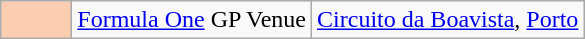<table class="wikitable">
<tr>
<td width=40px align=center style="background-color:#FBCEB1"></td>
<td><a href='#'>Formula One</a> GP Venue</td>
<td><a href='#'>Circuito da Boavista</a>, <a href='#'>Porto</a></td>
</tr>
</table>
